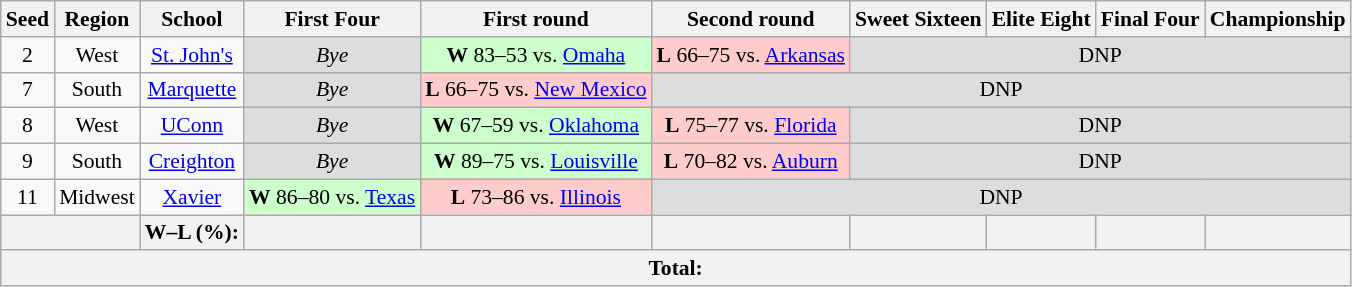<table class="sortable wikitable" style="white-space:nowrap; text-align:center; font-size:90%">
<tr>
<th>Seed</th>
<th>Region</th>
<th>School</th>
<th>First Four</th>
<th>First round</th>
<th>Second round</th>
<th>Sweet Sixteen</th>
<th>Elite Eight</th>
<th>Final Four</th>
<th>Championship</th>
</tr>
<tr>
<td>2</td>
<td>West</td>
<td><a href='#'>St. John's</a></td>
<td style="background:#ddd;"><em>Bye</em></td>
<td style="background:#cfc;"><strong>W</strong> 83–53 vs.  <a href='#'>Omaha</a></td>
<td style="background:#fcc;"><strong>L</strong> 66–75 vs.  <a href='#'>Arkansas</a></td>
<td colspan=4 style="background:#ddd;">DNP</td>
</tr>
<tr>
<td>7</td>
<td>South</td>
<td><a href='#'>Marquette</a></td>
<td style="background:#ddd;"><em>Bye</em></td>
<td style="background:#fcc;"><strong>L</strong> 66–75 vs.  <a href='#'>New Mexico</a></td>
<td colspan=5 style="background:#ddd;">DNP</td>
</tr>
<tr>
<td>8</td>
<td>West</td>
<td><a href='#'>UConn</a></td>
<td style="background:#ddd;"><em>Bye</em></td>
<td style="background:#cfc;"><strong>W</strong> 67–59 vs.  <a href='#'>Oklahoma</a></td>
<td style="background:#fcc;"><strong>L</strong> 75–77 vs.  <a href='#'>Florida</a></td>
<td colspan=4 style="background:#ddd;">DNP</td>
</tr>
<tr>
<td>9</td>
<td>South</td>
<td><a href='#'>Creighton</a></td>
<td style="background:#ddd;"><em>Bye</em></td>
<td style="background:#cfc;"><strong>W</strong> 89–75 vs.  <a href='#'>Louisville</a></td>
<td style="background:#fcc;"><strong>L</strong> 70–82 vs.  <a href='#'>Auburn</a></td>
<td colspan=4 style="background:#ddd;">DNP</td>
</tr>
<tr>
<td>11</td>
<td>Midwest</td>
<td><a href='#'>Xavier</a></td>
<td style="background:#cfc;"><strong>W</strong> 86–80 vs.  <a href='#'>Texas</a></td>
<td style="background:#fcc;"><strong>L</strong> 73–86 vs.  <a href='#'>Illinois</a></td>
<td colspan=5 style="background:#ddd;">DNP</td>
</tr>
<tr>
<th colspan=2></th>
<th>W–L (%):</th>
<th></th>
<th></th>
<th></th>
<th></th>
<th></th>
<th></th>
<th></th>
</tr>
<tr>
<th colspan=10>Total: </th>
</tr>
</table>
